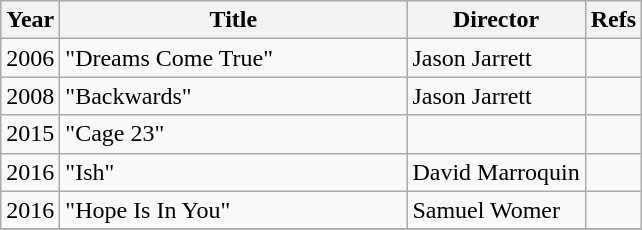<table class="wikitable plainrowheaders">
<tr>
<th scope="col">Year</th>
<th scope="col" style="width:14em;">Title</th>
<th scope="col">Director</th>
<th scope="col">Refs</th>
</tr>
<tr>
<td scope="row">2006</td>
<td>"Dreams Come True"</td>
<td>Jason Jarrett</td>
<td style="text-align:center;"></td>
</tr>
<tr>
<td scope="row">2008</td>
<td>"Backwards"</td>
<td>Jason Jarrett</td>
<td style="text-align:center;"></td>
</tr>
<tr>
<td scope="row">2015</td>
<td>"Cage 23"</td>
<td></td>
<td style="text-align:center;"></td>
</tr>
<tr>
<td scope="row">2016</td>
<td>"Ish"</td>
<td>David Marroquin</td>
<td style="text-align:center;"></td>
</tr>
<tr>
<td scope="row">2016</td>
<td>"Hope Is In You"</td>
<td>Samuel Womer</td>
<td style="text-align:center;"></td>
</tr>
<tr>
</tr>
</table>
